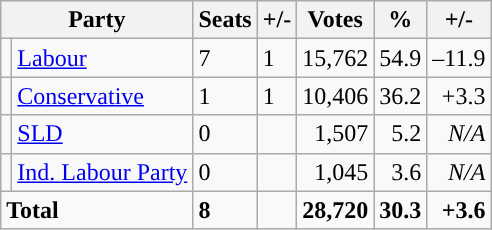<table class="wikitable sortable">
<tr>
<th colspan="2">Party</th>
<th>Seats</th>
<th>+/-</th>
<th>Votes</th>
<th>%</th>
<th>+/-</th>
</tr>
<tr>
<td style="background-color: "></td>
<td><a href='#'>Labour</a></td>
<td>7</td>
<td> 1</td>
<td style="text-align:right;">15,762</td>
<td style="text-align:right;">54.9</td>
<td style="text-align:right;">–11.9</td>
</tr>
<tr>
<td style="background-color: "></td>
<td><a href='#'>Conservative</a></td>
<td>1</td>
<td> 1</td>
<td style="text-align:right;">10,406</td>
<td style="text-align:right;">36.2</td>
<td style="text-align:right;">+3.3</td>
</tr>
<tr>
<td style="background-color: "></td>
<td><a href='#'>SLD</a></td>
<td>0</td>
<td></td>
<td style="text-align:right;">1,507</td>
<td style="text-align:right;">5.2</td>
<td style="text-align:right;"><em>N/A</em></td>
</tr>
<tr>
<td style="background-color: "></td>
<td><a href='#'>Ind. Labour Party</a></td>
<td>0</td>
<td></td>
<td style="text-align:right;">1,045</td>
<td style="text-align:right;">3.6</td>
<td style="text-align:right;"><em>N/A</em></td>
</tr>
<tr>
<td colspan="2"><strong>Total</strong></td>
<td><strong>8</strong></td>
<td></td>
<td style="text-align:right;"><strong>28,720</strong></td>
<td style="text-align:right;"><strong>30.3</strong></td>
<td style="text-align:right;"><strong>+3.6</strong></td>
</tr>
</table>
